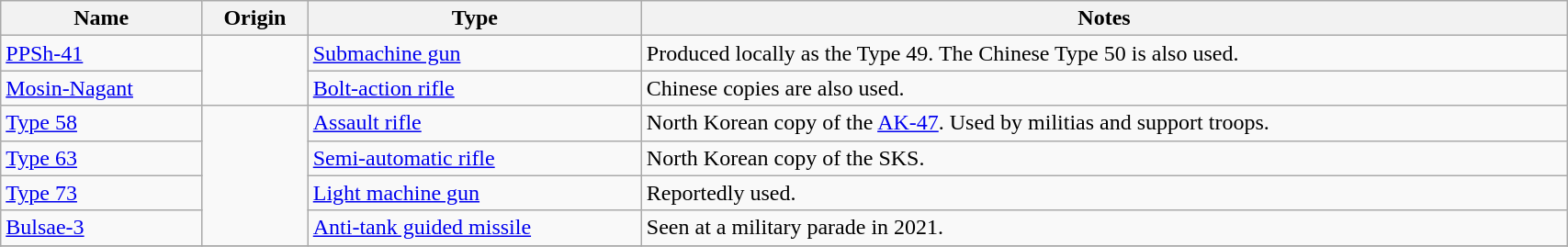<table class="wikitable" style="width:90%;">
<tr>
<th>Name</th>
<th>Origin</th>
<th>Type</th>
<th>Notes</th>
</tr>
<tr>
<td><a href='#'>PPSh-41</a></td>
<td rowspan="2"></td>
<td><a href='#'>Submachine gun</a></td>
<td>Produced locally as the Type 49. The Chinese Type 50 is also used.</td>
</tr>
<tr>
<td><a href='#'>Mosin-Nagant</a></td>
<td><a href='#'>Bolt-action rifle</a></td>
<td>Chinese copies are also used.</td>
</tr>
<tr>
<td><a href='#'>Type 58</a></td>
<td rowspan="4"></td>
<td><a href='#'>Assault rifle</a></td>
<td>North Korean copy of the <a href='#'>AK-47</a>. Used by militias and support troops.</td>
</tr>
<tr>
<td><a href='#'>Type 63</a></td>
<td><a href='#'>Semi-automatic rifle</a></td>
<td>North Korean copy of the SKS.</td>
</tr>
<tr>
<td><a href='#'>Type 73</a></td>
<td><a href='#'>Light machine gun</a></td>
<td>Reportedly used.</td>
</tr>
<tr>
<td><a href='#'>Bulsae-3</a></td>
<td><a href='#'>Anti-tank guided missile</a></td>
<td>Seen at a military parade in 2021.</td>
</tr>
<tr>
</tr>
</table>
